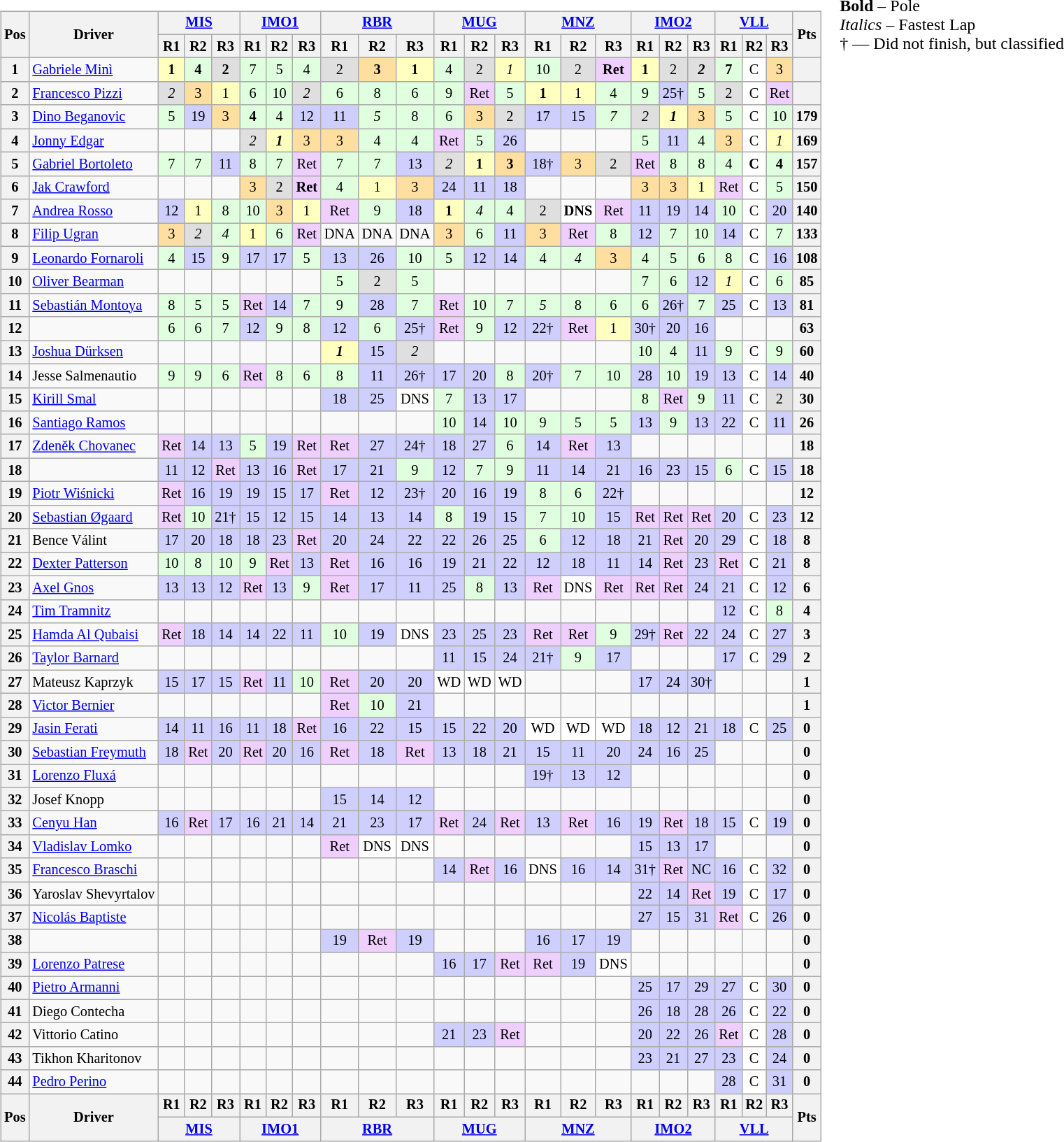<table>
<tr>
<td><br><table class="wikitable" style="font-size: 85%; text-align:center">
<tr>
<th rowspan=2>Pos</th>
<th rowspan=2>Driver</th>
<th colspan=3><a href='#'>MIS</a><br></th>
<th colspan=3><a href='#'>IMO1</a><br></th>
<th colspan=3><a href='#'>RBR</a><br></th>
<th colspan=3><a href='#'>MUG</a><br></th>
<th colspan=3><a href='#'>MNZ</a><br></th>
<th colspan=3><a href='#'>IMO2</a><br></th>
<th colspan=3><a href='#'>VLL</a><br></th>
<th rowspan=2>Pts</th>
</tr>
<tr>
<th>R1</th>
<th>R2</th>
<th>R3</th>
<th>R1</th>
<th>R2</th>
<th>R3</th>
<th>R1</th>
<th>R2</th>
<th>R3</th>
<th>R1</th>
<th>R2</th>
<th>R3</th>
<th>R1</th>
<th>R2</th>
<th>R3</th>
<th>R1</th>
<th>R2</th>
<th>R3</th>
<th>R1</th>
<th>R2</th>
<th>R3</th>
</tr>
<tr>
<th>1</th>
<td style="text-align:left"> <a href='#'>Gabriele Minì</a></td>
<td style="background:#ffffbf"><strong>1</strong></td>
<td style="background:#dfffdf"><strong>4</strong></td>
<td style="background:#dfdfdf"><strong>2</strong></td>
<td style="background:#dfffdf">7</td>
<td style="background:#dfffdf">5</td>
<td style="background:#dfffdf">4</td>
<td style="background:#dfdfdf">2</td>
<td style="background:#ffdf9f"><strong>3</strong></td>
<td style="background:#ffffbf"><strong>1</strong></td>
<td style="background:#dfffdf">4</td>
<td style="background:#dfdfdf">2</td>
<td style="background:#ffffbf"><em>1</em></td>
<td style="background:#dfffdf">10</td>
<td style="background:#dfdfdf">2</td>
<td style="background:#efcfff"><strong>Ret</strong></td>
<td style="background:#ffffbf"><strong>1</strong></td>
<td style="background:#dfdfdf">2</td>
<td style="background:#dfdfdf"><strong><em>2</em></strong></td>
<td style="background:#dfffdf"><strong>7</strong></td>
<td style="background:#ffffff">C</td>
<td style="background:#ffdf9f">3</td>
<th></th>
</tr>
<tr>
<th>2</th>
<td style="text-align:left"> <a href='#'>Francesco Pizzi</a></td>
<td style="background:#dfdfdf"><em>2</em></td>
<td style="background:#ffdf9f">3</td>
<td style="background:#ffffbf">1</td>
<td style="background:#dfffdf">6</td>
<td style="background:#dfffdf">10</td>
<td style="background:#dfdfdf"><em>2</em></td>
<td style="background:#dfffdf">6</td>
<td style="background:#dfffdf">8</td>
<td style="background:#dfffdf">6</td>
<td style="background:#dfffdf">9</td>
<td style="background:#efcfff">Ret</td>
<td style="background:#dfffdf">5</td>
<td style="background:#ffffbf"><strong>1</strong></td>
<td style="background:#ffffbf">1</td>
<td style="background:#dfffdf">4</td>
<td style="background:#dfffdf">9</td>
<td style="background:#cfcfff">25†</td>
<td style="background:#dfffdf">5</td>
<td style="background:#dfdfdf">2</td>
<td style="background:#ffffff">C</td>
<td style="background:#efcfff">Ret</td>
<th></th>
</tr>
<tr>
<th>3</th>
<td style="text-align:left"> <a href='#'>Dino Beganovic</a></td>
<td style="background:#dfffdf">5</td>
<td style="background:#cfcfff">19</td>
<td style="background:#ffdf9f">3</td>
<td style="background:#dfffdf"><strong>4</strong></td>
<td style="background:#dfffdf">4</td>
<td style="background:#cfcfff">12</td>
<td style="background:#cfcfff">11</td>
<td style="background:#dfffdf"><em>5</em></td>
<td style="background:#dfffdf">8</td>
<td style="background:#dfffdf">6</td>
<td style="background:#ffdf9f">3</td>
<td style="background:#dfdfdf">2</td>
<td style="background:#cfcfff">17</td>
<td style="background:#cfcfff">15</td>
<td style="background:#dfffdf"><em>7</em></td>
<td style="background:#dfdfdf"><em>2</em></td>
<td style="background:#ffffbf"><strong><em>1</em></strong></td>
<td style="background:#ffdf9f">3</td>
<td style="background:#dfffdf">5</td>
<td style="background:#ffffff">C</td>
<td style="background:#dfffdf">10</td>
<th>179</th>
</tr>
<tr>
<th>4</th>
<td style="text-align:left"> <a href='#'>Jonny Edgar</a></td>
<td></td>
<td></td>
<td></td>
<td style="background:#dfdfdf"><em>2</em></td>
<td style="background:#ffffbf"><strong><em>1</em></strong></td>
<td style="background:#ffdf9f">3</td>
<td style="background:#ffdf9f">3</td>
<td style="background:#dfffdf">4</td>
<td style="background:#dfffdf">4</td>
<td style="background:#efcfff">Ret</td>
<td style="background:#dfffdf">5</td>
<td style="background:#cfcfff">26</td>
<td></td>
<td></td>
<td></td>
<td style="background:#dfffdf">5</td>
<td style="background:#cfcfff">11</td>
<td style="background:#dfffdf">4</td>
<td style="background:#ffdf9f">3</td>
<td style="background:#ffffff">C</td>
<td style="background:#ffffbf"><em>1</em></td>
<th>169</th>
</tr>
<tr>
<th>5</th>
<td style="text-align:left"> <a href='#'>Gabriel Bortoleto</a></td>
<td style="background:#dfffdf">7</td>
<td style="background:#dfffdf">7</td>
<td style="background:#cfcfff">11</td>
<td style="background:#dfffdf">8</td>
<td style="background:#dfffdf">7</td>
<td style="background:#efcfff">Ret</td>
<td style="background:#dfffdf">7</td>
<td style="background:#dfffdf">7</td>
<td style="background:#cfcfff">13</td>
<td style="background:#dfdfdf"><em>2</em></td>
<td style="background:#ffffbf"><strong>1</strong></td>
<td style="background:#ffdf9f"><strong>3</strong></td>
<td style="background:#cfcfff">18†</td>
<td style="background:#ffdf9f">3</td>
<td style="background:#dfdfdf">2</td>
<td style="background:#efcfff">Ret</td>
<td style="background:#dfffdf">8</td>
<td style="background:#dfffdf">8</td>
<td style="background:#dfffdf">4</td>
<td style="background:#ffffff"><strong>C</strong></td>
<td style="background:#dfffdf"><strong>4</strong></td>
<th>157</th>
</tr>
<tr>
<th>6</th>
<td style="text-align:left"> <a href='#'>Jak Crawford</a></td>
<td></td>
<td></td>
<td></td>
<td style="background:#ffdf9f">3</td>
<td style="background:#dfdfdf">2</td>
<td style="background:#efcfff"><strong>Ret</strong></td>
<td style="background:#dfffdf">4</td>
<td style="background:#ffffbf">1</td>
<td style="background:#ffdf9f">3</td>
<td style="background:#cfcfff">24</td>
<td style="background:#cfcfff">11</td>
<td style="background:#cfcfff">18</td>
<td></td>
<td></td>
<td></td>
<td style="background:#ffdf9f">3</td>
<td style="background:#ffdf9f">3</td>
<td style="background:#ffffbf">1</td>
<td style="background:#efcfff">Ret</td>
<td style="background:#ffffff">C</td>
<td style="background:#dfffdf">5</td>
<th>150</th>
</tr>
<tr>
<th>7</th>
<td style="text-align:left"> <a href='#'>Andrea Rosso</a></td>
<td style="background:#cfcfff">12</td>
<td style="background:#ffffbf">1</td>
<td style="background:#dfffdf">8</td>
<td style="background:#dfffdf">10</td>
<td style="background:#ffdf9f">3</td>
<td style="background:#ffffbf">1</td>
<td style="background:#efcfff">Ret</td>
<td style="background:#dfffdf">9</td>
<td style="background:#cfcfff">18</td>
<td style="background:#ffffbf"><strong>1</strong></td>
<td style="background:#dfffdf"><em>4</em></td>
<td style="background:#dfffdf">4</td>
<td style="background:#dfdfdf">2</td>
<td style="background:#ffffff"><strong>DNS</strong></td>
<td style="background:#efcfff">Ret</td>
<td style="background:#cfcfff">11</td>
<td style="background:#cfcfff">19</td>
<td style="background:#cfcfff">14</td>
<td style="background:#dfffdf">10</td>
<td style="background:#ffffff">C</td>
<td style="background:#cfcfff">20</td>
<th>140</th>
</tr>
<tr>
<th>8</th>
<td style="text-align:left"> <a href='#'>Filip Ugran</a></td>
<td style="background:#ffdf9f">3</td>
<td style="background:#dfdfdf"><em>2</em></td>
<td style="background:#dfffdf"><em>4</em></td>
<td style="background:#ffffbf">1</td>
<td style="background:#dfffdf">6</td>
<td style="background:#efcfff">Ret</td>
<td>DNA</td>
<td>DNA</td>
<td>DNA</td>
<td style="background:#ffdf9f">3</td>
<td style="background:#dfffdf">6</td>
<td style="background:#cfcfff">11</td>
<td style="background:#ffdf9f">3</td>
<td style="background:#efcfff">Ret</td>
<td style="background:#dfffdf">8</td>
<td style="background:#cfcfff">12</td>
<td style="background:#dfffdf">7</td>
<td style="background:#dfffdf">10</td>
<td style="background:#cfcfff">14</td>
<td style="background:#ffffff">C</td>
<td style="background:#dfffdf">7</td>
<th>133</th>
</tr>
<tr>
<th>9</th>
<td style="text-align:left"> <a href='#'>Leonardo Fornaroli</a></td>
<td style="background:#dfffdf">4</td>
<td style="background:#cfcfff">15</td>
<td style="background:#dfffdf">9</td>
<td style="background:#cfcfff">17</td>
<td style="background:#cfcfff">17</td>
<td style="background:#dfffdf">5</td>
<td style="background:#cfcfff">13</td>
<td style="background:#cfcfff">26</td>
<td style="background:#dfffdf">10</td>
<td style="background:#dfffdf">5</td>
<td style="background:#cfcfff">12</td>
<td style="background:#cfcfff">14</td>
<td style="background:#dfffdf">4</td>
<td style="background:#dfffdf"><em>4</em></td>
<td style="background:#ffdf9f">3</td>
<td style="background:#dfffdf">4</td>
<td style="background:#dfffdf">5</td>
<td style="background:#dfffdf">6</td>
<td style="background:#dfffdf">8</td>
<td style="background:#ffffff">C</td>
<td style="background:#cfcfff">16</td>
<th>108</th>
</tr>
<tr>
<th>10</th>
<td style="text-align:left"> <a href='#'>Oliver Bearman</a></td>
<td></td>
<td></td>
<td></td>
<td></td>
<td></td>
<td></td>
<td style="background:#dfffdf">5</td>
<td style="background:#dfdfdf">2</td>
<td style="background:#dfffdf">5</td>
<td></td>
<td></td>
<td></td>
<td></td>
<td></td>
<td></td>
<td style="background:#dfffdf">7</td>
<td style="background:#dfffdf">6</td>
<td style="background:#cfcfff">12</td>
<td style="background:#ffffbf"><em>1</em></td>
<td style="background:#ffffff">C</td>
<td style="background:#dfffdf">6</td>
<th>85</th>
</tr>
<tr>
<th>11</th>
<td style="text-align:left"> <a href='#'>Sebastián Montoya</a></td>
<td style="background:#dfffdf">8</td>
<td style="background:#dfffdf">5</td>
<td style="background:#dfffdf">5</td>
<td style="background:#efcfff">Ret</td>
<td style="background:#cfcfff">14</td>
<td style="background:#dfffdf">7</td>
<td style="background:#dfffdf">9</td>
<td style="background:#cfcfff">28</td>
<td style="background:#dfffdf">7</td>
<td style="background:#efcfff">Ret</td>
<td style="background:#dfffdf">10</td>
<td style="background:#dfffdf">7</td>
<td style="background:#dfffdf"><em>5</em></td>
<td style="background:#dfffdf">8</td>
<td style="background:#dfffdf">6</td>
<td style="background:#dfffdf">6</td>
<td style="background:#cfcfff">26†</td>
<td style="background:#dfffdf">7</td>
<td style="background:#cfcfff">25</td>
<td style="background:#ffffff">C</td>
<td style="background:#cfcfff">13</td>
<th>81</th>
</tr>
<tr>
<th>12</th>
<td style="text-align:left"></td>
<td style="background:#dfffdf">6</td>
<td style="background:#dfffdf">6</td>
<td style="background:#dfffdf">7</td>
<td style="background:#cfcfff">12</td>
<td style="background:#dfffdf">9</td>
<td style="background:#dfffdf">8</td>
<td style="background:#cfcfff">12</td>
<td style="background:#dfffdf">6</td>
<td style="background:#cfcfff">25†</td>
<td style="background:#efcfff">Ret</td>
<td style="background:#dfffdf">9</td>
<td style="background:#cfcfff">12</td>
<td style="background:#cfcfff">22†</td>
<td style="background:#efcfff">Ret</td>
<td style="background:#ffffbf">1</td>
<td style="background:#cfcfff">30†</td>
<td style="background:#cfcfff">20</td>
<td style="background:#cfcfff">16</td>
<td></td>
<td></td>
<td></td>
<th>63</th>
</tr>
<tr>
<th>13</th>
<td style="text-align:left"> <a href='#'>Joshua Dürksen</a></td>
<td></td>
<td></td>
<td></td>
<td></td>
<td></td>
<td></td>
<td style="background:#ffffbf"><strong><em>1</em></strong></td>
<td style="background:#cfcfff">15</td>
<td style="background:#dfdfdf"><em>2</em></td>
<td></td>
<td></td>
<td></td>
<td></td>
<td></td>
<td></td>
<td style="background:#dfffdf">10</td>
<td style="background:#dfffdf">4</td>
<td style="background:#cfcfff">11</td>
<td style="background:#dfffdf">9</td>
<td style="background:#ffffff">C</td>
<td style="background:#dfffdf">9</td>
<th>60</th>
</tr>
<tr>
<th>14</th>
<td style="text-align:left"> Jesse Salmenautio</td>
<td style="background:#dfffdf">9</td>
<td style="background:#dfffdf">9</td>
<td style="background:#dfffdf">6</td>
<td style="background:#efcfff">Ret</td>
<td style="background:#dfffdf">8</td>
<td style="background:#dfffdf">6</td>
<td style="background:#dfffdf">8</td>
<td style="background:#cfcfff">11</td>
<td style="background:#cfcfff">26†</td>
<td style="background:#cfcfff">17</td>
<td style="background:#cfcfff">20</td>
<td style="background:#dfffdf">8</td>
<td style="background:#cfcfff">20†</td>
<td style="background:#dfffdf">7</td>
<td style="background:#dfffdf">10</td>
<td style="background:#cfcfff">28</td>
<td style="background:#dfffdf">10</td>
<td style="background:#cfcfff">19</td>
<td style="background:#cfcfff">13</td>
<td style="background:#ffffff">C</td>
<td style="background:#cfcfff">14</td>
<th>40</th>
</tr>
<tr>
<th>15</th>
<td style="text-align:left"> <a href='#'>Kirill Smal</a></td>
<td></td>
<td></td>
<td></td>
<td></td>
<td></td>
<td></td>
<td style="background:#cfcfff">18</td>
<td style="background:#cfcfff">25</td>
<td style="background:#ffffff">DNS</td>
<td style="background:#dfffdf">7</td>
<td style="background:#cfcfff">13</td>
<td style="background:#cfcfff">17</td>
<td></td>
<td></td>
<td></td>
<td style="background:#dfffdf">8</td>
<td style="background:#efcfff">Ret</td>
<td style="background:#dfffdf">9</td>
<td style="background:#cfcfff">11</td>
<td style="background:#ffffff">C</td>
<td style="background:#dfdfdf">2</td>
<th>30</th>
</tr>
<tr>
<th>16</th>
<td style="text-align:left"> <a href='#'>Santiago Ramos</a></td>
<td></td>
<td></td>
<td></td>
<td></td>
<td></td>
<td></td>
<td></td>
<td></td>
<td></td>
<td style="background:#dfffdf">10</td>
<td style="background:#cfcfff">14</td>
<td style="background:#dfffdf">10</td>
<td style="background:#dfffdf">9</td>
<td style="background:#dfffdf">5</td>
<td style="background:#dfffdf">5</td>
<td style="background:#cfcfff">13</td>
<td style="background:#dfffdf">9</td>
<td style="background:#cfcfff">13</td>
<td style="background:#cfcfff">22</td>
<td style="background:#ffffff">C</td>
<td style="background:#cfcfff">11</td>
<th>26</th>
</tr>
<tr>
<th>17</th>
<td style="text-align:left"> <a href='#'>Zdeněk Chovanec</a></td>
<td style="background:#efcfff">Ret</td>
<td style="background:#cfcfff">14</td>
<td style="background:#cfcfff">13</td>
<td style="background:#dfffdf">5</td>
<td style="background:#cfcfff">19</td>
<td style="background:#efcfff">Ret</td>
<td style="background:#efcfff">Ret</td>
<td style="background:#cfcfff">27</td>
<td style="background:#cfcfff">24†</td>
<td style="background:#cfcfff">18</td>
<td style="background:#cfcfff">27</td>
<td style="background:#dfffdf">6</td>
<td style="background:#cfcfff">14</td>
<td style="background:#efcfff">Ret</td>
<td style="background:#cfcfff">13</td>
<td></td>
<td></td>
<td></td>
<td></td>
<td></td>
<td></td>
<th>18</th>
</tr>
<tr>
<th>18</th>
<td style="text-align:left"></td>
<td style="background:#cfcfff">11</td>
<td style="background:#cfcfff">12</td>
<td style="background:#efcfff">Ret</td>
<td style="background:#cfcfff">13</td>
<td style="background:#cfcfff">16</td>
<td style="background:#efcfff">Ret</td>
<td style="background:#cfcfff">17</td>
<td style="background:#cfcfff">21</td>
<td style="background:#dfffdf">9</td>
<td style="background:#cfcfff">12</td>
<td style="background:#dfffdf">7</td>
<td style="background:#dfffdf">9</td>
<td style="background:#cfcfff">11</td>
<td style="background:#cfcfff">14</td>
<td style="background:#cfcfff">21</td>
<td style="background:#cfcfff">16</td>
<td style="background:#cfcfff">23</td>
<td style="background:#cfcfff">15</td>
<td style="background:#dfffdf">6</td>
<td style="background:#ffffff">C</td>
<td style="background:#cfcfff">15</td>
<th>18</th>
</tr>
<tr>
<th>19</th>
<td style="text-align:left"> <a href='#'>Piotr Wiśnicki</a></td>
<td style="background:#efcfff">Ret</td>
<td style="background:#cfcfff">16</td>
<td style="background:#cfcfff">19</td>
<td style="background:#cfcfff">19</td>
<td style="background:#cfcfff">15</td>
<td style="background:#cfcfff">17</td>
<td style="background:#efcfff">Ret</td>
<td style="background:#cfcfff">12</td>
<td style="background:#cfcfff">23†</td>
<td style="background:#cfcfff">20</td>
<td style="background:#cfcfff">16</td>
<td style="background:#cfcfff">19</td>
<td style="background:#dfffdf">8</td>
<td style="background:#dfffdf">6</td>
<td style="background:#cfcfff">22†</td>
<td></td>
<td></td>
<td></td>
<td></td>
<td></td>
<td></td>
<th>12</th>
</tr>
<tr>
<th>20</th>
<td style="text-align:left"> <a href='#'>Sebastian Øgaard</a></td>
<td style="background:#efcfff">Ret</td>
<td style="background:#dfffdf">10</td>
<td style="background:#cfcfff">21†</td>
<td style="background:#cfcfff">15</td>
<td style="background:#cfcfff">12</td>
<td style="background:#cfcfff">15</td>
<td style="background:#cfcfff">14</td>
<td style="background:#cfcfff">13</td>
<td style="background:#cfcfff">14</td>
<td style="background:#dfffdf">8</td>
<td style="background:#cfcfff">19</td>
<td style="background:#cfcfff">15</td>
<td style="background:#dfffdf">7</td>
<td style="background:#dfffdf">10</td>
<td style="background:#cfcfff">15</td>
<td style="background:#efcfff">Ret</td>
<td style="background:#efcfff">Ret</td>
<td style="background:#efcfff">Ret</td>
<td style="background:#cfcfff">20</td>
<td style="background:#ffffff">C</td>
<td style="background:#cfcfff">23</td>
<th>12</th>
</tr>
<tr>
<th>21</th>
<td style="text-align:left"> Bence Válint</td>
<td style="background:#cfcfff">17</td>
<td style="background:#cfcfff">20</td>
<td style="background:#cfcfff">18</td>
<td style="background:#cfcfff">18</td>
<td style="background:#cfcfff">23</td>
<td style="background:#efcfff">Ret</td>
<td style="background:#cfcfff">20</td>
<td style="background:#cfcfff">24</td>
<td style="background:#cfcfff">22</td>
<td style="background:#cfcfff">22</td>
<td style="background:#cfcfff">26</td>
<td style="background:#cfcfff">25</td>
<td style="background:#dfffdf">6</td>
<td style="background:#cfcfff">12</td>
<td style="background:#cfcfff">18</td>
<td style="background:#cfcfff">21</td>
<td style="background:#efcfff">Ret</td>
<td style="background:#cfcfff">20</td>
<td style="background:#cfcfff">29</td>
<td style="background:#ffffff">C</td>
<td style="background:#cfcfff">18</td>
<th>8</th>
</tr>
<tr>
<th>22</th>
<td style="text-align:left"> <a href='#'>Dexter Patterson</a></td>
<td style="background:#dfffdf">10</td>
<td style="background:#dfffdf">8</td>
<td style="background:#dfffdf">10</td>
<td style="background:#dfffdf">9</td>
<td style="background:#efcfff">Ret</td>
<td style="background:#cfcfff">13</td>
<td style="background:#efcfff">Ret</td>
<td style="background:#cfcfff">16</td>
<td style="background:#cfcfff">16</td>
<td style="background:#cfcfff">19</td>
<td style="background:#cfcfff">21</td>
<td style="background:#cfcfff">22</td>
<td style="background:#cfcfff">12</td>
<td style="background:#cfcfff">18</td>
<td style="background:#cfcfff">11</td>
<td style="background:#cfcfff">14</td>
<td style="background:#efcfff">Ret</td>
<td style="background:#cfcfff">23</td>
<td style="background:#efcfff">Ret</td>
<td style="background:#ffffff">C</td>
<td style="background:#cfcfff">21</td>
<th>8</th>
</tr>
<tr>
<th>23</th>
<td style="text-align:left"> <a href='#'>Axel Gnos</a></td>
<td style="background:#cfcfff">13</td>
<td style="background:#cfcfff">13</td>
<td style="background:#cfcfff">12</td>
<td style="background:#efcfff">Ret</td>
<td style="background:#cfcfff">13</td>
<td style="background:#dfffdf">9</td>
<td style="background:#efcfff">Ret</td>
<td style="background:#cfcfff">17</td>
<td style="background:#cfcfff">11</td>
<td style="background:#cfcfff">25</td>
<td style="background:#dfffdf">8</td>
<td style="background:#cfcfff">13</td>
<td style="background:#efcfff">Ret</td>
<td style="background:#ffffff">DNS</td>
<td style="background:#efcfff">Ret</td>
<td style="background:#efcfff">Ret</td>
<td style="background:#efcfff">Ret</td>
<td style="background:#cfcfff">24</td>
<td style="background:#cfcfff">21</td>
<td style="background:#ffffff">C</td>
<td style="background:#cfcfff">12</td>
<th>6</th>
</tr>
<tr>
<th>24</th>
<td style="text-align:left"> <a href='#'>Tim Tramnitz</a></td>
<td></td>
<td></td>
<td></td>
<td></td>
<td></td>
<td></td>
<td></td>
<td></td>
<td></td>
<td></td>
<td></td>
<td></td>
<td></td>
<td></td>
<td></td>
<td></td>
<td></td>
<td></td>
<td style="background:#cfcfff">12</td>
<td style="background:#ffffff">C</td>
<td style="background:#dfffdf">8</td>
<th>4</th>
</tr>
<tr>
<th>25</th>
<td style="text-align:left"> <a href='#'>Hamda Al Qubaisi</a></td>
<td style="background:#efcfff">Ret</td>
<td style="background:#cfcfff">18</td>
<td style="background:#cfcfff">14</td>
<td style="background:#cfcfff">14</td>
<td style="background:#cfcfff">22</td>
<td style="background:#cfcfff">11</td>
<td style="background:#dfffdf">10</td>
<td style="background:#cfcfff">19</td>
<td style="background:#ffffff">DNS</td>
<td style="background:#cfcfff">23</td>
<td style="background:#cfcfff">25</td>
<td style="background:#cfcfff">23</td>
<td style="background:#efcfff">Ret</td>
<td style="background:#efcfff">Ret</td>
<td style="background:#dfffdf">9</td>
<td style="background:#cfcfff">29†</td>
<td style="background:#efcfff">Ret</td>
<td style="background:#cfcfff">22</td>
<td style="background:#cfcfff">24</td>
<td style="background:#ffffff">C</td>
<td style="background:#cfcfff">27</td>
<th>3</th>
</tr>
<tr>
<th>26</th>
<td style="text-align:left"> <a href='#'>Taylor Barnard</a></td>
<td></td>
<td></td>
<td></td>
<td></td>
<td></td>
<td></td>
<td></td>
<td></td>
<td></td>
<td style="background:#cfcfff">11</td>
<td style="background:#cfcfff">15</td>
<td style="background:#cfcfff">24</td>
<td style="background:#cfcfff">21†</td>
<td style="background:#dfffdf">9</td>
<td style="background:#cfcfff">17</td>
<td></td>
<td></td>
<td></td>
<td style="background:#cfcfff">17</td>
<td style="background:#ffffff">C</td>
<td style="background:#cfcfff">29</td>
<th>2</th>
</tr>
<tr>
<th>27</th>
<td style="text-align:left"> Mateusz Kaprzyk</td>
<td style="background:#cfcfff">15</td>
<td style="background:#cfcfff">17</td>
<td style="background:#cfcfff">15</td>
<td style="background:#efcfff">Ret</td>
<td style="background:#cfcfff">11</td>
<td style="background:#dfffdf">10</td>
<td style="background:#efcfff">Ret</td>
<td style="background:#cfcfff">20</td>
<td style="background:#cfcfff">20</td>
<td style="background:#ffffff">WD</td>
<td style="background:#ffffff">WD</td>
<td style="background:#ffffff">WD</td>
<td></td>
<td></td>
<td></td>
<td style="background:#cfcfff">17</td>
<td style="background:#cfcfff">24</td>
<td style="background:#cfcfff">30†</td>
<td></td>
<td></td>
<td></td>
<th>1</th>
</tr>
<tr>
<th>28</th>
<td style="text-align:left"> <a href='#'>Victor Bernier</a></td>
<td></td>
<td></td>
<td></td>
<td></td>
<td></td>
<td></td>
<td style="background:#efcfff">Ret</td>
<td style="background:#dfffdf">10</td>
<td style="background:#cfcfff">21</td>
<td></td>
<td></td>
<td></td>
<td></td>
<td></td>
<td></td>
<td></td>
<td></td>
<td></td>
<td></td>
<td></td>
<td></td>
<th>1</th>
</tr>
<tr>
<th>29</th>
<td style="text-align:left"> <a href='#'>Jasin Ferati</a></td>
<td style="background:#cfcfff">14</td>
<td style="background:#cfcfff">11</td>
<td style="background:#cfcfff">16</td>
<td style="background:#cfcfff">11</td>
<td style="background:#cfcfff">18</td>
<td style="background:#efcfff">Ret</td>
<td style="background:#cfcfff">16</td>
<td style="background:#cfcfff">22</td>
<td style="background:#cfcfff">15</td>
<td style="background:#cfcfff">15</td>
<td style="background:#cfcfff">22</td>
<td style="background:#cfcfff">20</td>
<td style="background:#ffffff">WD</td>
<td style="background:#ffffff">WD</td>
<td style="background:#ffffff">WD</td>
<td style="background:#cfcfff">18</td>
<td style="background:#cfcfff">12</td>
<td style="background:#cfcfff">21</td>
<td style="background:#cfcfff">18</td>
<td style="background:#ffffff">C</td>
<td style="background:#cfcfff">25</td>
<th>0</th>
</tr>
<tr>
<th>30</th>
<td style="text-align:left"> <a href='#'>Sebastian Freymuth</a></td>
<td style="background:#cfcfff">18</td>
<td style="background:#efcfff">Ret</td>
<td style="background:#cfcfff">20</td>
<td style="background:#efcfff">Ret</td>
<td style="background:#cfcfff">20</td>
<td style="background:#cfcfff">16</td>
<td style="background:#efcfff">Ret</td>
<td style="background:#cfcfff">18</td>
<td style="background:#efcfff">Ret</td>
<td style="background:#cfcfff">13</td>
<td style="background:#cfcfff">18</td>
<td style="background:#cfcfff">21</td>
<td style="background:#cfcfff">15</td>
<td style="background:#cfcfff">11</td>
<td style="background:#cfcfff">20</td>
<td style="background:#cfcfff">24</td>
<td style="background:#cfcfff">16</td>
<td style="background:#cfcfff">25</td>
<td></td>
<td></td>
<td></td>
<th>0</th>
</tr>
<tr>
<th>31</th>
<td style="text-align:left"> <a href='#'>Lorenzo Fluxá</a></td>
<td></td>
<td></td>
<td></td>
<td></td>
<td></td>
<td></td>
<td></td>
<td></td>
<td></td>
<td></td>
<td></td>
<td></td>
<td style="background:#cfcfff">19†</td>
<td style="background:#cfcfff">13</td>
<td style="background:#cfcfff">12</td>
<td></td>
<td></td>
<td></td>
<td></td>
<td></td>
<td></td>
<th>0</th>
</tr>
<tr>
<th>32</th>
<td style="text-align:left"> Josef Knopp</td>
<td></td>
<td></td>
<td></td>
<td></td>
<td></td>
<td></td>
<td style="background:#cfcfff">15</td>
<td style="background:#cfcfff">14</td>
<td style="background:#cfcfff">12</td>
<td></td>
<td></td>
<td></td>
<td></td>
<td></td>
<td></td>
<td></td>
<td></td>
<td></td>
<td></td>
<td></td>
<td></td>
<th>0</th>
</tr>
<tr>
<th>33</th>
<td style="text-align:left"> <a href='#'>Cenyu Han</a></td>
<td style="background:#cfcfff">16</td>
<td style="background:#efcfff">Ret</td>
<td style="background:#cfcfff">17</td>
<td style="background:#cfcfff">16</td>
<td style="background:#cfcfff">21</td>
<td style="background:#cfcfff">14</td>
<td style="background:#cfcfff">21</td>
<td style="background:#cfcfff">23</td>
<td style="background:#cfcfff">17</td>
<td style="background:#efcfff">Ret</td>
<td style="background:#cfcfff">24</td>
<td style="background:#efcfff">Ret</td>
<td style="background:#cfcfff">13</td>
<td style="background:#efcfff">Ret</td>
<td style="background:#cfcfff">16</td>
<td style="background:#cfcfff">19</td>
<td style="background:#efcfff">Ret</td>
<td style="background:#cfcfff">18</td>
<td style="background:#cfcfff">15</td>
<td style="background:#ffffff">C</td>
<td style="background:#cfcfff">19</td>
<th>0</th>
</tr>
<tr>
<th>34</th>
<td style="text-align:left"> <a href='#'>Vladislav Lomko</a></td>
<td></td>
<td></td>
<td></td>
<td></td>
<td></td>
<td></td>
<td style="background:#efcfff">Ret</td>
<td style="background:#ffffff">DNS</td>
<td style="background:#ffffff">DNS</td>
<td></td>
<td></td>
<td></td>
<td></td>
<td></td>
<td></td>
<td style="background:#cfcfff">15</td>
<td style="background:#cfcfff">13</td>
<td style="background:#cfcfff">17</td>
<td></td>
<td></td>
<td></td>
<th>0</th>
</tr>
<tr>
<th>35</th>
<td style="text-align:left"> <a href='#'>Francesco Braschi</a></td>
<td></td>
<td></td>
<td></td>
<td></td>
<td></td>
<td></td>
<td></td>
<td></td>
<td></td>
<td style="background:#cfcfff">14</td>
<td style="background:#efcfff">Ret</td>
<td style="background:#cfcfff">16</td>
<td style="background:#ffffff">DNS</td>
<td style="background:#cfcfff">16</td>
<td style="background:#cfcfff">14</td>
<td style="background:#cfcfff">31†</td>
<td style="background:#efcfff">Ret</td>
<td style="background:#cfcfff">NC</td>
<td style="background:#cfcfff">16</td>
<td style="background:#ffffff">C</td>
<td style="background:#cfcfff">32</td>
<th>0</th>
</tr>
<tr>
<th>36</th>
<td style="text-align:left"> Yaroslav Shevyrtalov</td>
<td></td>
<td></td>
<td></td>
<td></td>
<td></td>
<td></td>
<td></td>
<td></td>
<td></td>
<td></td>
<td></td>
<td></td>
<td></td>
<td></td>
<td></td>
<td style="background:#cfcfff">22</td>
<td style="background:#cfcfff">14</td>
<td style="background:#efcfff">Ret</td>
<td style="background:#cfcfff">19</td>
<td style="background:#ffffff">C</td>
<td style="background:#cfcfff">17</td>
<th>0</th>
</tr>
<tr>
<th>37</th>
<td style="text-align:left"> <a href='#'>Nicolás Baptiste</a></td>
<td></td>
<td></td>
<td></td>
<td></td>
<td></td>
<td></td>
<td></td>
<td></td>
<td></td>
<td></td>
<td></td>
<td></td>
<td></td>
<td></td>
<td></td>
<td style="background:#cfcfff">27</td>
<td style="background:#cfcfff">15</td>
<td style="background:#cfcfff">31</td>
<td style="background:#efcfff">Ret</td>
<td style="background:#ffffff">C</td>
<td style="background:#cfcfff">26</td>
<th>0</th>
</tr>
<tr>
<th>38</th>
<td style="text-align:left"></td>
<td></td>
<td></td>
<td></td>
<td></td>
<td></td>
<td></td>
<td style="background:#cfcfff">19</td>
<td style="background:#efcfff">Ret</td>
<td style="background:#cfcfff">19</td>
<td></td>
<td></td>
<td></td>
<td style="background:#cfcfff">16</td>
<td style="background:#cfcfff">17</td>
<td style="background:#cfcfff">19</td>
<td></td>
<td></td>
<td></td>
<td></td>
<td></td>
<td></td>
<th>0</th>
</tr>
<tr>
<th>39</th>
<td style="text-align:left"> <a href='#'>Lorenzo Patrese</a></td>
<td></td>
<td></td>
<td></td>
<td></td>
<td></td>
<td></td>
<td></td>
<td></td>
<td></td>
<td style="background:#cfcfff">16</td>
<td style="background:#cfcfff">17</td>
<td style="background:#efcfff">Ret</td>
<td style="background:#efcfff">Ret</td>
<td style="background:#cfcfff">19</td>
<td style="background:#ffffff">DNS</td>
<td></td>
<td></td>
<td></td>
<td></td>
<td></td>
<td></td>
<th>0</th>
</tr>
<tr>
<th>40</th>
<td style="text-align:left"> <a href='#'>Pietro Armanni</a></td>
<td></td>
<td></td>
<td></td>
<td></td>
<td></td>
<td></td>
<td></td>
<td></td>
<td></td>
<td></td>
<td></td>
<td></td>
<td></td>
<td></td>
<td></td>
<td style="background:#cfcfff">25</td>
<td style="background:#cfcfff">17</td>
<td style="background:#cfcfff">29</td>
<td style="background:#cfcfff">27</td>
<td style="background:#ffffff">C</td>
<td style="background:#cfcfff">30</td>
<th>0</th>
</tr>
<tr>
<th>41</th>
<td style="text-align:left"> Diego Contecha</td>
<td></td>
<td></td>
<td></td>
<td></td>
<td></td>
<td></td>
<td></td>
<td></td>
<td></td>
<td></td>
<td></td>
<td></td>
<td></td>
<td></td>
<td></td>
<td style="background:#cfcfff">26</td>
<td style="background:#cfcfff">18</td>
<td style="background:#cfcfff">28</td>
<td style="background:#cfcfff">26</td>
<td style="background:#ffffff">C</td>
<td style="background:#cfcfff">22</td>
<th>0</th>
</tr>
<tr>
<th>42</th>
<td style="text-align:left"> Vittorio Catino</td>
<td></td>
<td></td>
<td></td>
<td></td>
<td></td>
<td></td>
<td></td>
<td></td>
<td></td>
<td style="background:#cfcfff">21</td>
<td style="background:#cfcfff">23</td>
<td style="background:#efcfff">Ret</td>
<td></td>
<td></td>
<td></td>
<td style="background:#cfcfff">20</td>
<td style="background:#cfcfff">22</td>
<td style="background:#cfcfff">26</td>
<td style="background:#efcfff">Ret</td>
<td style="background:#ffffff">C</td>
<td style="background:#cfcfff">28</td>
<th>0</th>
</tr>
<tr>
<th>43</th>
<td style="text-align:left"> Tikhon Kharitonov</td>
<td></td>
<td></td>
<td></td>
<td></td>
<td></td>
<td></td>
<td></td>
<td></td>
<td></td>
<td></td>
<td></td>
<td></td>
<td></td>
<td></td>
<td></td>
<td style="background:#cfcfff">23</td>
<td style="background:#cfcfff">21</td>
<td style="background:#cfcfff">27</td>
<td style="background:#cfcfff">23</td>
<td style="background:#ffffff">C</td>
<td style="background:#cfcfff">24</td>
<th>0</th>
</tr>
<tr>
<th>44</th>
<td style="text-align:left"> <a href='#'>Pedro Perino</a></td>
<td></td>
<td></td>
<td></td>
<td></td>
<td></td>
<td></td>
<td></td>
<td></td>
<td></td>
<td></td>
<td></td>
<td></td>
<td></td>
<td></td>
<td></td>
<td></td>
<td></td>
<td></td>
<td style="background:#cfcfff">28</td>
<td style="background:#ffffff">C</td>
<td style="background:#cfcfff">31</td>
<th>0</th>
</tr>
<tr>
<th rowspan=2>Pos</th>
<th rowspan=2>Driver</th>
<th>R1</th>
<th>R2</th>
<th>R3</th>
<th>R1</th>
<th>R2</th>
<th>R3</th>
<th>R1</th>
<th>R2</th>
<th>R3</th>
<th>R1</th>
<th>R2</th>
<th>R3</th>
<th>R1</th>
<th>R2</th>
<th>R3</th>
<th>R1</th>
<th>R2</th>
<th>R3</th>
<th>R1</th>
<th>R2</th>
<th>R3</th>
<th rowspan=2>Pts</th>
</tr>
<tr>
<th colspan=3><a href='#'>MIS</a><br></th>
<th colspan=3><a href='#'>IMO1</a><br></th>
<th colspan=3><a href='#'>RBR</a><br></th>
<th colspan=3><a href='#'>MUG</a><br></th>
<th colspan=3><a href='#'>MNZ</a><br></th>
<th colspan=3><a href='#'>IMO2</a><br></th>
<th colspan=3><a href='#'>VLL</a><br></th>
</tr>
</table>
</td>
<td style="vertical-align:top"><br>
<span><strong>Bold</strong> – Pole<br><em>Italics</em> – Fastest Lap<br>† — Did not finish, but classified</span></td>
</tr>
</table>
